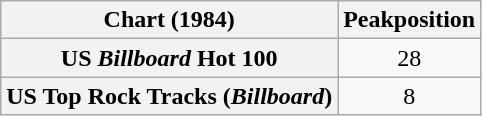<table class="wikitable plainrowheaders">
<tr>
<th>Chart (1984)</th>
<th>Peakposition</th>
</tr>
<tr>
<th scope="row">US <em>Billboard</em> Hot 100</th>
<td align="center">28</td>
</tr>
<tr>
<th scope="row">US Top Rock Tracks (<em>Billboard</em>)</th>
<td align="center">8</td>
</tr>
</table>
